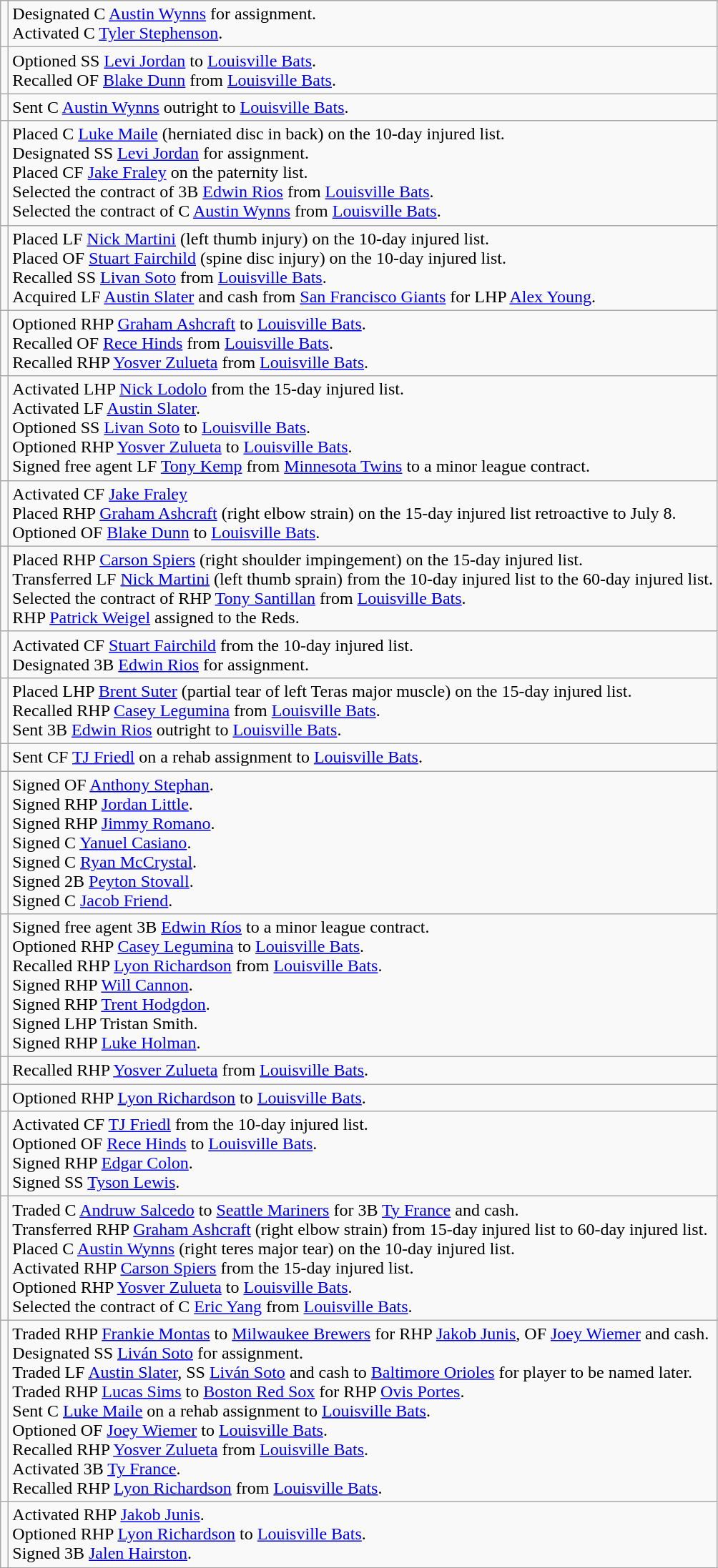<table class="wikitable">
<tr>
<td></td>
<td>Designated C <a href='#'>Austin Wynns</a> for assignment. <br> Activated C <a href='#'>Tyler Stephenson</a>.</td>
</tr>
<tr>
<td></td>
<td>Optioned SS <a href='#'>Levi Jordan</a> to <a href='#'>Louisville Bats</a>. <br> Recalled OF <a href='#'>Blake Dunn</a> from <a href='#'>Louisville Bats</a>.</td>
</tr>
<tr>
<td></td>
<td>Sent C <a href='#'>Austin Wynns</a> outright to <a href='#'>Louisville Bats</a>.</td>
</tr>
<tr>
<td></td>
<td>Placed C <a href='#'>Luke Maile</a> (herniated disc in back) on the 10-day injured list. <br> Designated SS <a href='#'>Levi Jordan</a> for assignment. <br> Placed CF <a href='#'>Jake Fraley</a> on the paternity list. <br> Selected the contract of 3B <a href='#'>Edwin Rios</a> from <a href='#'>Louisville Bats</a>. <br> Selected the contract of C <a href='#'>Austin Wynns</a> from <a href='#'>Louisville Bats</a>.</td>
</tr>
<tr>
<td></td>
<td>Placed LF <a href='#'>Nick Martini</a> (left thumb injury) on the 10-day injured list. <br> Placed OF <a href='#'>Stuart Fairchild</a> (spine disc injury) on the 10-day injured list. <br> Recalled SS <a href='#'>Livan Soto</a> from <a href='#'>Louisville Bats</a>. <br> Acquired LF <a href='#'>Austin Slater</a> and cash from <a href='#'>San Francisco Giants</a> for LHP <a href='#'>Alex Young</a>.</td>
</tr>
<tr>
<td></td>
<td>Optioned RHP <a href='#'>Graham Ashcraft</a> to <a href='#'>Louisville Bats</a>. <br> Recalled OF <a href='#'>Rece Hinds</a> from <a href='#'>Louisville Bats</a>. <br> Recalled RHP <a href='#'>Yosver Zulueta</a> from <a href='#'>Louisville Bats</a>.</td>
</tr>
<tr>
<td></td>
<td>Activated LHP <a href='#'>Nick Lodolo</a> from the 15-day injured list. <br> Activated LF <a href='#'>Austin Slater</a>. <br> Optioned SS <a href='#'>Livan Soto</a> to <a href='#'>Louisville Bats</a>. <br> Optioned RHP <a href='#'>Yosver Zulueta</a> to <a href='#'>Louisville Bats</a>. <br> Signed free agent LF <a href='#'>Tony Kemp</a> from <a href='#'>Minnesota Twins</a> to a minor league contract.</td>
</tr>
<tr>
<td></td>
<td>Activated CF <a href='#'>Jake Fraley</a> <br> Placed RHP <a href='#'>Graham Ashcraft</a> (right elbow strain) on the 15-day injured list retroactive to July 8. <br> Optioned OF <a href='#'>Blake Dunn</a> to <a href='#'>Louisville Bats</a>.</td>
</tr>
<tr>
<td></td>
<td>Placed RHP <a href='#'>Carson Spiers</a> (right shoulder impingement) on the 15-day injured list. <br> Transferred LF <a href='#'>Nick Martini</a> (left thumb sprain) from the 10-day injured list to the 60-day injured list. <br> Selected the contract of RHP <a href='#'>Tony Santillan</a> from <a href='#'>Louisville Bats</a>. <br> RHP <a href='#'>Patrick Weigel</a> assigned to the Reds.</td>
</tr>
<tr>
<td></td>
<td>Activated CF <a href='#'>Stuart Fairchild</a> from the 10-day injured list. <br> Designated 3B <a href='#'>Edwin Rios</a> for assignment.</td>
</tr>
<tr>
<td></td>
<td>Placed LHP <a href='#'>Brent Suter</a> (partial tear of left Teras major muscle) on the 15-day injured list. <br> Recalled RHP <a href='#'>Casey Legumina</a> from <a href='#'>Louisville Bats</a>. <br> Sent 3B <a href='#'>Edwin Rios</a> outright to <a href='#'>Louisville Bats</a>.</td>
</tr>
<tr>
<td></td>
<td>Sent CF <a href='#'>TJ Friedl</a> on a rehab assignment to <a href='#'>Louisville Bats</a>.</td>
</tr>
<tr>
<td></td>
<td>Signed OF <a href='#'>Anthony Stephan</a>. <br> Signed RHP <a href='#'>Jordan Little</a>. <br> Signed RHP <a href='#'>Jimmy Romano</a>. <br> Signed C <a href='#'>Yanuel Casiano</a>. <br> Signed C <a href='#'>Ryan McCrystal</a>. <br> Signed 2B <a href='#'>Peyton Stovall</a>. <br> Signed C <a href='#'>Jacob Friend</a>.</td>
</tr>
<tr>
<td></td>
<td>Signed free agent 3B <a href='#'>Edwin Ríos</a> to a minor league contract. <br> Optioned RHP <a href='#'>Casey Legumina</a> to <a href='#'>Louisville Bats</a>. <br> Recalled RHP <a href='#'>Lyon Richardson</a> from <a href='#'>Louisville Bats</a>. <br> Signed RHP <a href='#'>Will Cannon</a>. <br> Signed RHP <a href='#'>Trent Hodgdon</a>. <br> Signed LHP Tristan Smith. <br> Signed RHP <a href='#'>Luke Holman</a>.</td>
</tr>
<tr>
<td></td>
<td>Recalled RHP <a href='#'>Yosver Zulueta</a> from <a href='#'>Louisville Bats</a>.</td>
</tr>
<tr>
<td></td>
<td>Optioned RHP <a href='#'>Lyon Richardson</a> to <a href='#'>Louisville Bats</a>.</td>
</tr>
<tr>
<td></td>
<td>Activated CF <a href='#'>TJ Friedl</a> from the 10-day injured list. <br> Optioned OF <a href='#'>Rece Hinds</a> to <a href='#'>Louisville Bats</a>. <br> Signed RHP <a href='#'>Edgar Colon</a>. <br> Signed SS <a href='#'>Tyson Lewis</a>.</td>
</tr>
<tr>
<td></td>
<td>Traded C <a href='#'>Andruw Salcedo</a> to <a href='#'>Seattle Mariners</a> for 3B <a href='#'>Ty France</a> and cash. <br> Transferred RHP <a href='#'>Graham Ashcraft</a> (right elbow strain) from 15-day injured list to 60-day injured list. <br> Placed C <a href='#'>Austin Wynns</a> (right teres major tear) on the 10-day injured list. <br> Activated RHP <a href='#'>Carson Spiers</a> from the 15-day injured list. <br> Optioned RHP <a href='#'>Yosver Zulueta</a> to <a href='#'>Louisville Bats</a>.<br> Selected the contract of C <a href='#'>Eric Yang</a> from <a href='#'>Louisville Bats</a>.</td>
</tr>
<tr>
<td></td>
<td>Traded RHP <a href='#'>Frankie Montas</a> to <a href='#'>Milwaukee Brewers</a> for RHP <a href='#'>Jakob Junis</a>, OF <a href='#'>Joey Wiemer</a> and cash. <br> Designated SS <a href='#'>Liván Soto</a> for assignment. <br> Traded LF <a href='#'>Austin Slater</a>, SS <a href='#'>Liván Soto</a> and cash to <a href='#'>Baltimore Orioles</a> for player to be named later. <br> Traded RHP <a href='#'>Lucas Sims</a> to <a href='#'>Boston Red Sox</a> for RHP <a href='#'>Ovis Portes</a>. <br> Sent C <a href='#'>Luke Maile</a> on a rehab assignment to <a href='#'>Louisville Bats</a>. <br> Optioned OF <a href='#'>Joey Wiemer</a> to <a href='#'>Louisville Bats</a>. <br> Recalled RHP <a href='#'>Yosver Zulueta</a> from <a href='#'>Louisville Bats</a>. <br> Activated 3B <a href='#'>Ty France</a>. <br> Recalled RHP <a href='#'>Lyon Richardson</a> from <a href='#'>Louisville Bats</a>.</td>
</tr>
<tr>
<td></td>
<td>Activated RHP <a href='#'>Jakob Junis</a>. <br> Optioned RHP <a href='#'>Lyon Richardson</a> to <a href='#'>Louisville Bats</a>. <br> Signed 3B <a href='#'>Jalen Hairston</a>.</td>
</tr>
</table>
